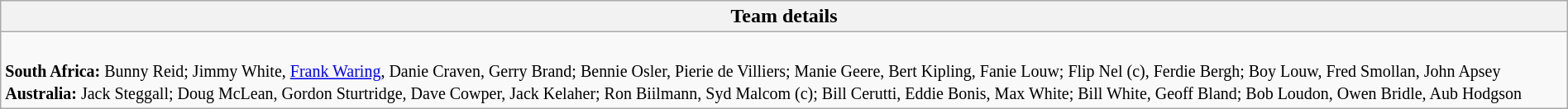<table style="width:100%" class="wikitable collapsible collapsed">
<tr>
<th>Team details</th>
</tr>
<tr>
<td><br><small>
<strong>South Africa:</strong> Bunny Reid; Jimmy White, <a href='#'>Frank Waring</a>, Danie Craven, Gerry Brand; Bennie Osler, Pierie de Villiers; Manie Geere, Bert Kipling, Fanie Louw; Flip Nel (c), Ferdie Bergh; Boy Louw, Fred Smollan, John Apsey
<br> 
<strong>Australia:</strong> Jack Steggall; Doug McLean, Gordon Sturtridge, Dave Cowper, Jack Kelaher; Ron Biilmann, Syd Malcom (c); Bill Cerutti, Eddie Bonis, Max White; Bill White, Geoff Bland; Bob Loudon, Owen Bridle, Aub Hodgson
</small></td>
</tr>
</table>
